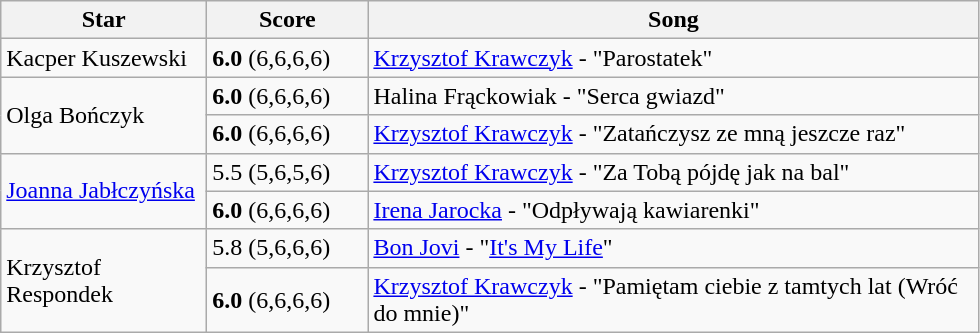<table class="wikitable">
<tr>
<th style="width:130px;">Star</th>
<th style="width:100px;">Score</th>
<th style="width:400px;">Song</th>
</tr>
<tr>
<td>Kacper Kuszewski</td>
<td><strong>6.0</strong> (6,6,6,6)</td>
<td><a href='#'>Krzysztof Krawczyk</a> - "Parostatek"</td>
</tr>
<tr>
<td rowspan="2">Olga Bończyk</td>
<td><strong>6.0</strong> (6,6,6,6)</td>
<td>Halina Frąckowiak - "Serca gwiazd"</td>
</tr>
<tr>
<td><strong>6.0</strong> (6,6,6,6)</td>
<td><a href='#'>Krzysztof Krawczyk</a> - "Zatańczysz ze mną jeszcze raz"</td>
</tr>
<tr>
<td rowspan="2"><a href='#'>Joanna Jabłczyńska</a></td>
<td>5.5 (5,6,5,6)</td>
<td><a href='#'>Krzysztof Krawczyk</a> - "Za Tobą pójdę jak na bal"</td>
</tr>
<tr>
<td><strong>6.0</strong> (6,6,6,6)</td>
<td><a href='#'>Irena Jarocka</a> - "Odpływają kawiarenki"</td>
</tr>
<tr>
<td rowspan="2">Krzysztof Respondek</td>
<td>5.8 (5,6,6,6)</td>
<td><a href='#'>Bon Jovi</a> - "<a href='#'>It's My Life</a>"</td>
</tr>
<tr>
<td><strong>6.0</strong> (6,6,6,6)</td>
<td><a href='#'>Krzysztof Krawczyk</a> - "Pamiętam ciebie z tamtych lat (Wróć do mnie)"</td>
</tr>
</table>
